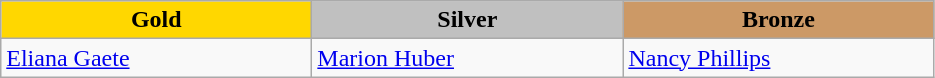<table class="wikitable" style="text-align:left">
<tr align="center">
<td width=200 bgcolor=gold><strong>Gold</strong></td>
<td width=200 bgcolor=silver><strong>Silver</strong></td>
<td width=200 bgcolor=CC9966><strong>Bronze</strong></td>
</tr>
<tr>
<td><a href='#'>Eliana Gaete</a><br><em></em></td>
<td><a href='#'>Marion Huber</a><br><em></em></td>
<td><a href='#'>Nancy Phillips</a><br><em></em></td>
</tr>
</table>
